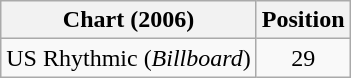<table class="wikitable">
<tr>
<th>Chart (2006)</th>
<th>Position</th>
</tr>
<tr>
<td>US Rhythmic (<em>Billboard</em>)</td>
<td style="text-align:center">29</td>
</tr>
</table>
